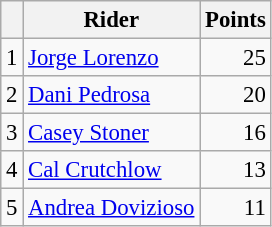<table class="wikitable" style="font-size: 95%;">
<tr>
<th></th>
<th>Rider</th>
<th>Points</th>
</tr>
<tr>
<td align=center>1</td>
<td> <a href='#'>Jorge Lorenzo</a></td>
<td align=right>25</td>
</tr>
<tr>
<td align=center>2</td>
<td> <a href='#'>Dani Pedrosa</a></td>
<td align=right>20</td>
</tr>
<tr>
<td align=center>3</td>
<td> <a href='#'>Casey Stoner</a></td>
<td align=right>16</td>
</tr>
<tr>
<td align=center>4</td>
<td> <a href='#'>Cal Crutchlow</a></td>
<td align=right>13</td>
</tr>
<tr>
<td align=center>5</td>
<td> <a href='#'>Andrea Dovizioso</a></td>
<td align=right>11</td>
</tr>
</table>
